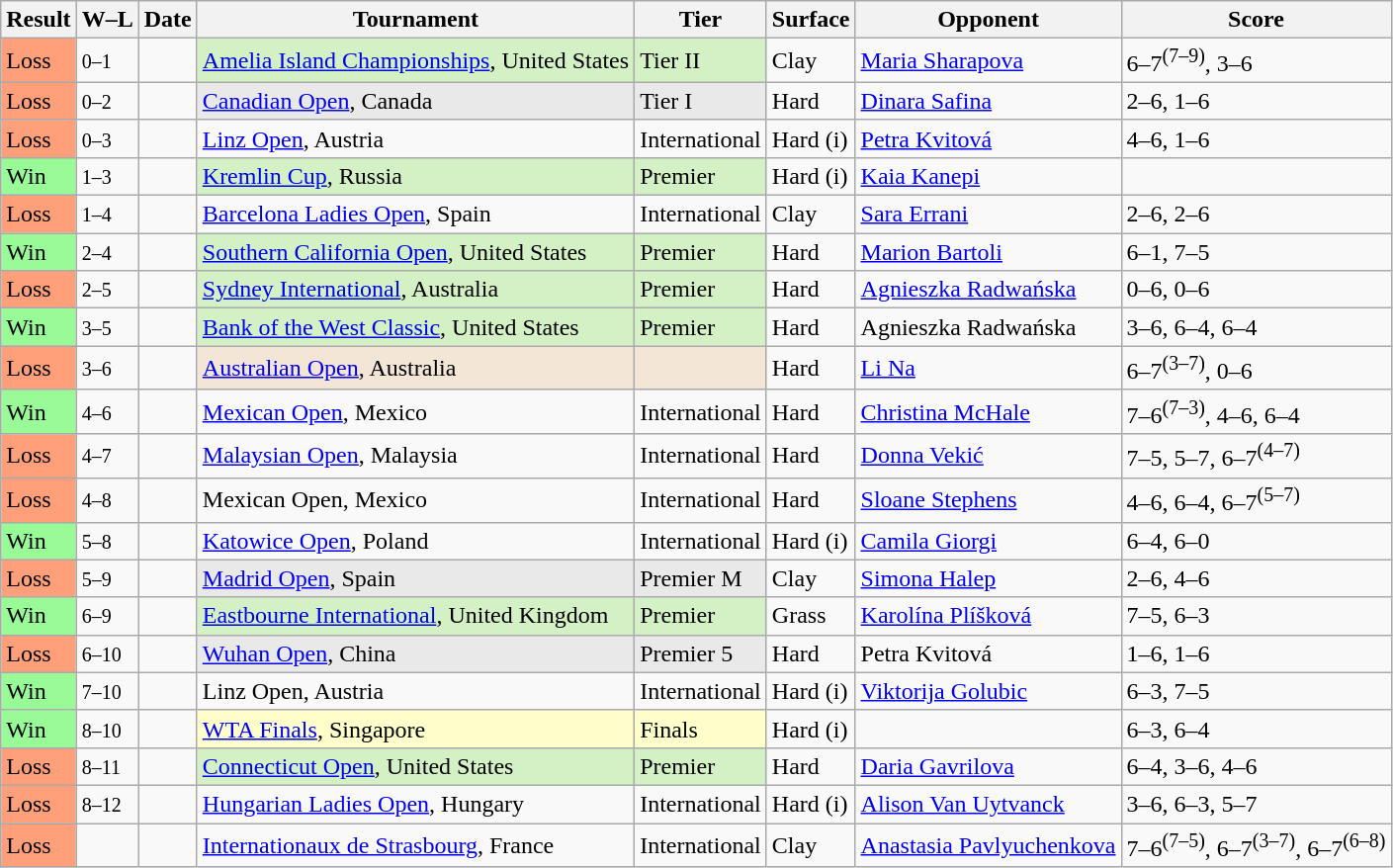<table class="sortable wikitable">
<tr>
<th>Result</th>
<th class="unsortable">W–L</th>
<th>Date</th>
<th>Tournament</th>
<th>Tier</th>
<th>Surface</th>
<th>Opponent</th>
<th class="unsortable">Score</th>
</tr>
<tr>
<td bgcolor=FFA07A>Loss</td>
<td><small>0–1</small></td>
<td><a href='#'></a></td>
<td bgcolor=D4F1C5><a href='#'>Amelia Island Championships</a>, United States</td>
<td bgcolor=D4F1C5>Tier II</td>
<td>Clay</td>
<td> <a href='#'>Maria Sharapova</a></td>
<td>6–7<sup>(7–9)</sup>, 3–6</td>
</tr>
<tr>
<td bgcolor=FFA07A>Loss</td>
<td><small>0–2</small></td>
<td><a href='#'></a></td>
<td bgcolor=E9E9E9><a href='#'>Canadian Open</a>, Canada</td>
<td bgcolor=E9E9E9>Tier I</td>
<td>Hard</td>
<td> <a href='#'>Dinara Safina</a></td>
<td>2–6, 1–6</td>
</tr>
<tr>
<td bgcolor=FFA07A>Loss</td>
<td><small>0–3</small></td>
<td><a href='#'></a></td>
<td><a href='#'>Linz Open</a>, Austria</td>
<td>International</td>
<td>Hard (i)</td>
<td> <a href='#'>Petra Kvitová</a></td>
<td>4–6, 1–6</td>
</tr>
<tr>
<td bgcolor=98FB98>Win</td>
<td><small>1–3</small></td>
<td><a href='#'></a></td>
<td bgcolor=D4F1C5><a href='#'>Kremlin Cup</a>, Russia</td>
<td bgcolor=D4F1C5>Premier</td>
<td>Hard (i)</td>
<td> <a href='#'>Kaia Kanepi</a></td>
<td></td>
</tr>
<tr>
<td bgcolor=FFA07A>Loss</td>
<td><small>1–4</small></td>
<td><a href='#'></a></td>
<td><a href='#'>Barcelona Ladies Open</a>, Spain</td>
<td>International</td>
<td>Clay</td>
<td> <a href='#'>Sara Errani</a></td>
<td>2–6, 2–6</td>
</tr>
<tr>
<td bgcolor=98FB98>Win</td>
<td><small>2–4</small></td>
<td><a href='#'></a></td>
<td bgcolor=D4F1C5><a href='#'>Southern California Open</a>, United States</td>
<td bgcolor=D4F1C5>Premier</td>
<td>Hard</td>
<td> <a href='#'>Marion Bartoli</a></td>
<td>6–1, 7–5</td>
</tr>
<tr>
<td bgcolor=FFA07A>Loss</td>
<td><small>2–5</small></td>
<td><a href='#'></a></td>
<td bgcolor=D4F1C5><a href='#'>Sydney International</a>, Australia</td>
<td bgcolor=D4F1C5>Premier</td>
<td>Hard</td>
<td> <a href='#'>Agnieszka Radwańska</a></td>
<td>0–6, 0–6</td>
</tr>
<tr>
<td bgcolor=98FB98>Win</td>
<td><small>3–5</small></td>
<td><a href='#'></a></td>
<td bgcolor=D4F1C5><a href='#'>Bank of the West Classic</a>, United States</td>
<td bgcolor=D4F1C5>Premier</td>
<td>Hard</td>
<td> Agnieszka Radwańska</td>
<td>3–6, 6–4, 6–4</td>
</tr>
<tr>
<td bgcolor=FFA07A>Loss</td>
<td><small>3–6</small></td>
<td><a href='#'></a></td>
<td bgcolor=F3E6D7><a href='#'>Australian Open</a>, Australia</td>
<td bgcolor=F3E6D7></td>
<td>Hard</td>
<td> <a href='#'>Li Na</a></td>
<td>6–7<sup>(3–7)</sup>, 0–6</td>
</tr>
<tr>
<td bgcolor=98FB98>Win</td>
<td><small>4–6</small></td>
<td><a href='#'></a></td>
<td><a href='#'>Mexican Open</a>, Mexico</td>
<td>International</td>
<td>Hard</td>
<td> <a href='#'>Christina McHale</a></td>
<td>7–6<sup>(7–3)</sup>, 4–6, 6–4</td>
</tr>
<tr>
<td bgcolor=FFA07A>Loss</td>
<td><small>4–7</small></td>
<td><a href='#'></a></td>
<td><a href='#'>Malaysian Open</a>, Malaysia</td>
<td>International</td>
<td>Hard</td>
<td> <a href='#'>Donna Vekić</a></td>
<td>7–5, 5–7, 6–7<sup>(4–7)</sup></td>
</tr>
<tr>
<td bgcolor=FFA07A>Loss</td>
<td><small>4–8</small></td>
<td><a href='#'></a></td>
<td>Mexican Open, Mexico</td>
<td>International</td>
<td>Hard</td>
<td> <a href='#'>Sloane Stephens</a></td>
<td>4–6, 6–4, 6–7<sup>(5–7)</sup></td>
</tr>
<tr>
<td bgcolor=98FB98>Win</td>
<td><small>5–8</small></td>
<td><a href='#'></a></td>
<td><a href='#'>Katowice Open</a>, Poland</td>
<td>International</td>
<td>Hard (i)</td>
<td> <a href='#'>Camila Giorgi</a></td>
<td>6–4, 6–0</td>
</tr>
<tr>
<td bgcolor=FFA07A>Loss</td>
<td><small>5–9</small></td>
<td><a href='#'></a></td>
<td style="background:#e9e9e9;"><a href='#'>Madrid Open</a>, Spain</td>
<td style="background:#e9e9e9;">Premier M</td>
<td>Clay</td>
<td> <a href='#'>Simona Halep</a></td>
<td>2–6, 4–6</td>
</tr>
<tr>
<td style="background:#98fb98;">Win</td>
<td><small>6–9</small></td>
<td><a href='#'></a></td>
<td bgcolor=D4F1C5><a href='#'>Eastbourne International</a>, United Kingdom</td>
<td bgcolor=D4F1C5>Premier</td>
<td>Grass</td>
<td> <a href='#'>Karolína Plíšková</a></td>
<td>7–5, 6–3</td>
</tr>
<tr>
<td bgcolor=FFA07A>Loss</td>
<td><small>6–10</small></td>
<td><a href='#'></a></td>
<td style="background:#e9e9e9;"><a href='#'>Wuhan Open</a>, China</td>
<td style="background:#e9e9e9;">Premier 5</td>
<td>Hard</td>
<td> Petra Kvitová</td>
<td>1–6, 1–6</td>
</tr>
<tr>
<td style="background:#98fb98;">Win</td>
<td><small>7–10</small></td>
<td><a href='#'></a></td>
<td>Linz Open, Austria</td>
<td>International</td>
<td>Hard (i)</td>
<td> <a href='#'>Viktorija Golubic</a></td>
<td>6–3, 7–5</td>
</tr>
<tr>
<td bgcolor=#98fb98>Win</td>
<td><small>8–10</small></td>
<td><a href='#'></a></td>
<td bgcolor=#FFFFCC><a href='#'>WTA Finals</a>, Singapore</td>
<td bgcolor=#FFFFCC>Finals</td>
<td>Hard (i)</td>
<td></td>
<td>6–3, 6–4</td>
</tr>
<tr>
<td bgcolor=FFA07A>Loss</td>
<td><small>8–11</small></td>
<td><a href='#'></a></td>
<td style="background:#d4f1c5;"><a href='#'>Connecticut Open</a>, United States</td>
<td style="background:#d4f1c5;">Premier</td>
<td>Hard</td>
<td> <a href='#'>Daria Gavrilova</a></td>
<td>6–4, 3–6, 4–6</td>
</tr>
<tr>
<td bgcolor=FFA07A>Loss</td>
<td><small>8–12</small></td>
<td><a href='#'></a></td>
<td><a href='#'>Hungarian Ladies Open</a>, Hungary</td>
<td>International</td>
<td>Hard (i)</td>
<td> <a href='#'>Alison Van Uytvanck</a></td>
<td>3–6, 6–3, 5–7</td>
</tr>
<tr>
<td bgcolor=FFA07A>Loss</td>
<td></td>
<td><a href='#'></a></td>
<td><a href='#'>Internationaux de Strasbourg</a>, France</td>
<td>International</td>
<td>Clay</td>
<td> <a href='#'>Anastasia Pavlyuchenkova</a></td>
<td>7–6<sup>(7–5)</sup>, 6–7<sup>(3–7)</sup>, 6–7<sup>(6–8)</sup></td>
</tr>
</table>
